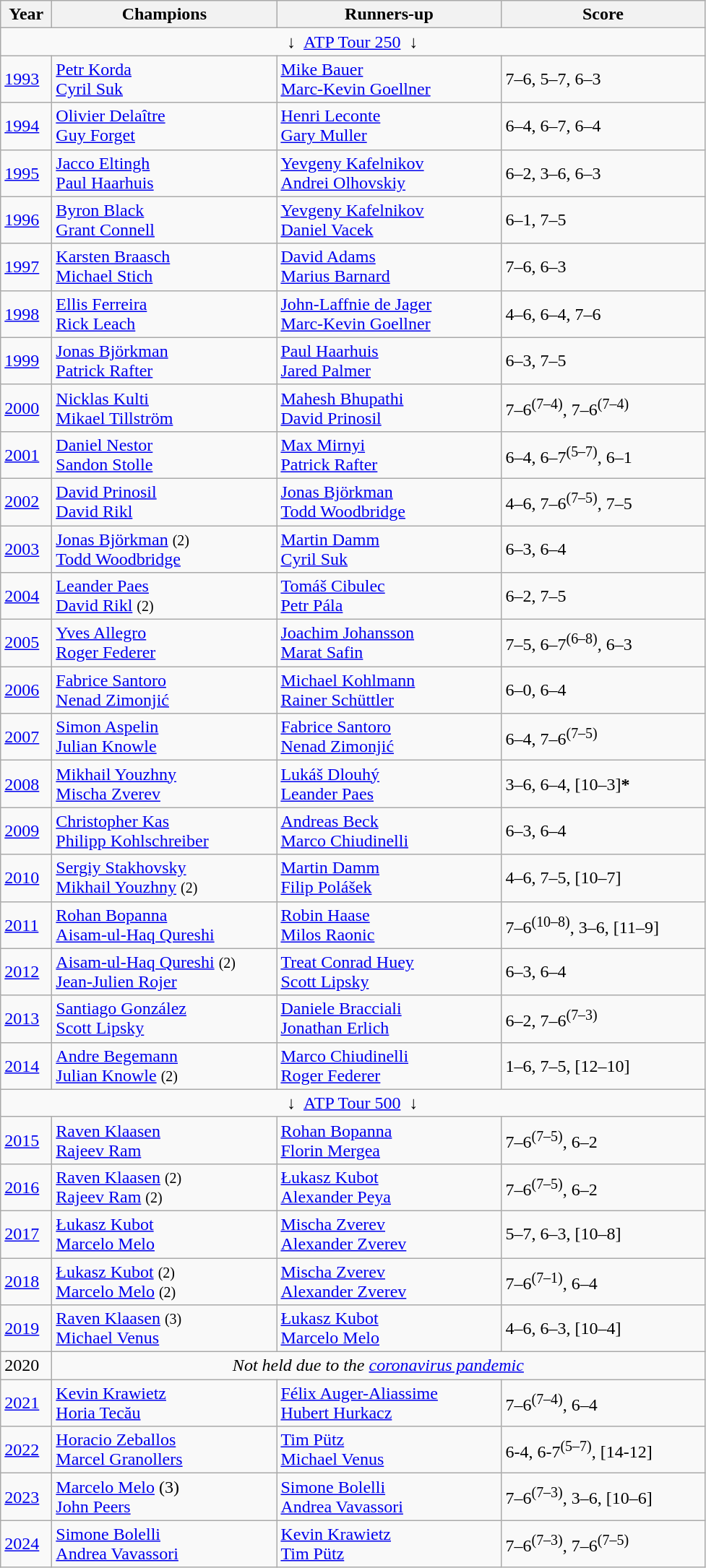<table class="wikitable">
<tr>
<th style="width:40px">Year</th>
<th style="width:200px">Champions</th>
<th style="width:200px">Runners-up</th>
<th style="width:180px" class="unsortable">Score</th>
</tr>
<tr>
<td colspan=5 align=center>↓  <a href='#'>ATP Tour 250</a>  ↓</td>
</tr>
<tr>
<td><a href='#'>1993</a></td>
<td> <a href='#'>Petr Korda</a> <br>  <a href='#'>Cyril Suk</a></td>
<td> <a href='#'>Mike Bauer</a> <br>  <a href='#'>Marc-Kevin Goellner</a></td>
<td>7–6, 5–7, 6–3</td>
</tr>
<tr>
<td><a href='#'>1994</a></td>
<td> <a href='#'>Olivier Delaître</a> <br>  <a href='#'>Guy Forget</a></td>
<td> <a href='#'>Henri Leconte</a> <br>  <a href='#'>Gary Muller</a></td>
<td>6–4, 6–7, 6–4</td>
</tr>
<tr>
<td><a href='#'>1995</a></td>
<td> <a href='#'>Jacco Eltingh</a> <br>  <a href='#'>Paul Haarhuis</a></td>
<td> <a href='#'>Yevgeny Kafelnikov</a> <br>  <a href='#'>Andrei Olhovskiy</a></td>
<td>6–2, 3–6, 6–3</td>
</tr>
<tr>
<td><a href='#'>1996</a></td>
<td> <a href='#'>Byron Black</a> <br>  <a href='#'>Grant Connell</a></td>
<td> <a href='#'>Yevgeny Kafelnikov</a> <br>  <a href='#'>Daniel Vacek</a></td>
<td>6–1, 7–5</td>
</tr>
<tr>
<td><a href='#'>1997</a></td>
<td> <a href='#'>Karsten Braasch</a> <br>  <a href='#'>Michael Stich</a></td>
<td> <a href='#'>David Adams</a> <br>  <a href='#'>Marius Barnard</a></td>
<td>7–6, 6–3</td>
</tr>
<tr>
<td><a href='#'>1998</a></td>
<td> <a href='#'>Ellis Ferreira</a> <br>  <a href='#'>Rick Leach</a></td>
<td> <a href='#'>John-Laffnie de Jager</a> <br>  <a href='#'>Marc-Kevin Goellner</a></td>
<td>4–6, 6–4, 7–6</td>
</tr>
<tr>
<td><a href='#'>1999</a></td>
<td> <a href='#'>Jonas Björkman</a> <br>  <a href='#'>Patrick Rafter</a></td>
<td> <a href='#'>Paul Haarhuis</a> <br>  <a href='#'>Jared Palmer</a></td>
<td>6–3, 7–5</td>
</tr>
<tr>
<td><a href='#'>2000</a></td>
<td> <a href='#'>Nicklas Kulti</a> <br>  <a href='#'>Mikael Tillström</a></td>
<td> <a href='#'>Mahesh Bhupathi</a> <br>  <a href='#'>David Prinosil</a></td>
<td>7–6<sup>(7–4)</sup>, 7–6<sup>(7–4)</sup></td>
</tr>
<tr>
<td><a href='#'>2001</a></td>
<td> <a href='#'>Daniel Nestor</a> <br>  <a href='#'>Sandon Stolle</a></td>
<td> <a href='#'>Max Mirnyi</a> <br>  <a href='#'>Patrick Rafter</a></td>
<td>6–4, 6–7<sup>(5–7)</sup>, 6–1</td>
</tr>
<tr>
<td><a href='#'>2002</a></td>
<td> <a href='#'>David Prinosil</a> <br>  <a href='#'>David Rikl</a></td>
<td> <a href='#'>Jonas Björkman</a> <br>  <a href='#'>Todd Woodbridge</a></td>
<td>4–6, 7–6<sup>(7–5)</sup>, 7–5</td>
</tr>
<tr>
<td><a href='#'>2003</a></td>
<td> <a href='#'>Jonas Björkman</a> <small>(2)</small><br>  <a href='#'>Todd Woodbridge</a></td>
<td> <a href='#'>Martin Damm</a> <br>  <a href='#'>Cyril Suk</a></td>
<td>6–3, 6–4</td>
</tr>
<tr>
<td><a href='#'>2004</a></td>
<td> <a href='#'>Leander Paes</a> <br>  <a href='#'>David Rikl</a> <small>(2)</small></td>
<td> <a href='#'>Tomáš Cibulec</a> <br>  <a href='#'>Petr Pála</a></td>
<td>6–2, 7–5</td>
</tr>
<tr>
<td><a href='#'>2005</a></td>
<td> <a href='#'>Yves Allegro</a> <br>  <a href='#'>Roger Federer</a></td>
<td> <a href='#'>Joachim Johansson</a> <br>  <a href='#'>Marat Safin</a></td>
<td>7–5, 6–7<sup>(6–8)</sup>, 6–3</td>
</tr>
<tr>
<td><a href='#'>2006</a></td>
<td> <a href='#'>Fabrice Santoro</a> <br>  <a href='#'>Nenad Zimonjić</a></td>
<td> <a href='#'>Michael Kohlmann</a> <br>  <a href='#'>Rainer Schüttler</a></td>
<td>6–0, 6–4</td>
</tr>
<tr>
<td><a href='#'>2007</a></td>
<td> <a href='#'>Simon Aspelin</a> <br>  <a href='#'>Julian Knowle</a></td>
<td> <a href='#'>Fabrice Santoro</a> <br>  <a href='#'>Nenad Zimonjić</a></td>
<td>6–4, 7–6<sup>(7–5)</sup></td>
</tr>
<tr>
<td><a href='#'>2008</a></td>
<td> <a href='#'>Mikhail Youzhny</a> <br>  <a href='#'>Mischa Zverev</a></td>
<td> <a href='#'>Lukáš Dlouhý</a> <br>  <a href='#'>Leander Paes</a></td>
<td>3–6, 6–4, [10–3]<strong>*</strong></td>
</tr>
<tr>
<td><a href='#'>2009</a></td>
<td> <a href='#'>Christopher Kas</a> <br>   <a href='#'>Philipp Kohlschreiber</a></td>
<td> <a href='#'>Andreas Beck</a> <br>  <a href='#'>Marco Chiudinelli</a></td>
<td>6–3, 6–4</td>
</tr>
<tr>
<td><a href='#'>2010</a></td>
<td> <a href='#'>Sergiy Stakhovsky</a><br> <a href='#'>Mikhail Youzhny</a> <small>(2)</small></td>
<td> <a href='#'>Martin Damm</a><br> <a href='#'>Filip Polášek</a></td>
<td>4–6, 7–5, [10–7]</td>
</tr>
<tr>
<td><a href='#'>2011</a></td>
<td> <a href='#'>Rohan Bopanna</a><br> <a href='#'>Aisam-ul-Haq Qureshi</a></td>
<td> <a href='#'>Robin Haase</a><br> <a href='#'>Milos Raonic</a></td>
<td>7–6<sup>(10–8)</sup>, 3–6, [11–9]</td>
</tr>
<tr>
<td><a href='#'>2012</a></td>
<td> <a href='#'>Aisam-ul-Haq Qureshi</a> <small>(2)</small> <br>  <a href='#'>Jean-Julien Rojer</a></td>
<td> <a href='#'>Treat Conrad Huey</a> <br>  <a href='#'>Scott Lipsky</a></td>
<td>6–3, 6–4</td>
</tr>
<tr>
<td><a href='#'>2013</a></td>
<td> <a href='#'>Santiago González</a> <br>  <a href='#'>Scott Lipsky</a></td>
<td> <a href='#'>Daniele Bracciali</a> <br>  <a href='#'>Jonathan Erlich</a></td>
<td>6–2, 7–6<sup>(7–3)</sup></td>
</tr>
<tr>
<td><a href='#'>2014</a></td>
<td> <a href='#'>Andre Begemann</a> <br>  <a href='#'>Julian Knowle</a> <small>(2)</small></td>
<td> <a href='#'>Marco Chiudinelli</a> <br>  <a href='#'>Roger Federer</a></td>
<td>1–6, 7–5, [12–10]</td>
</tr>
<tr>
<td colspan=5 align=center>↓  <a href='#'>ATP Tour 500</a>  ↓</td>
</tr>
<tr>
<td><a href='#'>2015</a></td>
<td> <a href='#'>Raven Klaasen</a> <br>  <a href='#'>Rajeev Ram</a></td>
<td> <a href='#'>Rohan Bopanna</a> <br>  <a href='#'>Florin Mergea</a></td>
<td>7–6<sup>(7–5)</sup>, 6–2</td>
</tr>
<tr>
<td><a href='#'>2016</a></td>
<td> <a href='#'>Raven Klaasen</a> <small>(2)</small> <br>  <a href='#'>Rajeev Ram</a> <small>(2)</small></td>
<td> <a href='#'>Łukasz Kubot</a> <br>  <a href='#'>Alexander Peya</a></td>
<td>7–6<sup>(7–5)</sup>, 6–2</td>
</tr>
<tr>
<td><a href='#'>2017</a></td>
<td> <a href='#'>Łukasz Kubot</a> <br> <a href='#'>Marcelo Melo</a></td>
<td> <a href='#'>Mischa Zverev</a><br> <a href='#'>Alexander Zverev</a></td>
<td>5–7, 6–3, [10–8]</td>
</tr>
<tr>
<td><a href='#'>2018</a></td>
<td> <a href='#'>Łukasz Kubot</a> <small>(2)</small><br> <a href='#'>Marcelo Melo</a> <small>(2)</small></td>
<td> <a href='#'>Mischa Zverev</a><br> <a href='#'>Alexander Zverev</a></td>
<td>7–6<sup>(7–1)</sup>, 6–4</td>
</tr>
<tr>
<td><a href='#'>2019</a></td>
<td> <a href='#'>Raven Klaasen</a> <small>(3)</small><br> <a href='#'>Michael Venus</a></td>
<td> <a href='#'>Łukasz Kubot</a> <br> <a href='#'>Marcelo Melo</a></td>
<td>4–6, 6–3, [10–4]</td>
</tr>
<tr>
<td>2020</td>
<td colspan="3" style="text-align:center;"><em>Not held due to the <a href='#'>coronavirus pandemic</a></em></td>
</tr>
<tr>
<td><a href='#'>2021</a></td>
<td> <a href='#'>Kevin Krawietz</a> <br> <a href='#'>Horia Tecău</a></td>
<td> <a href='#'>Félix Auger-Aliassime</a> <br> <a href='#'>Hubert Hurkacz</a></td>
<td>7–6<sup>(7–4)</sup>, 6–4</td>
</tr>
<tr>
<td><a href='#'>2022</a></td>
<td> <a href='#'>Horacio Zeballos</a><br> <a href='#'>Marcel Granollers</a></td>
<td> <a href='#'>Tim Pütz</a><br>  <a href='#'> Michael Venus</a></td>
<td>6-4, 6-7<sup>(5–7)</sup>, [14-12]</td>
</tr>
<tr>
<td><a href='#'>2023</a></td>
<td> <a href='#'>Marcelo Melo</a> (3)<br> <a href='#'>John Peers</a></td>
<td> <a href='#'>Simone Bolelli</a><br>  <a href='#'>Andrea Vavassori</a></td>
<td>7–6<sup>(7–3)</sup>, 3–6, [10–6]</td>
</tr>
<tr>
<td><a href='#'>2024</a></td>
<td> <a href='#'>Simone Bolelli</a><br> <a href='#'>Andrea Vavassori</a></td>
<td> <a href='#'>Kevin Krawietz</a><br> <a href='#'>Tim Pütz</a></td>
<td>7–6<sup>(7–3)</sup>, 7–6<sup>(7–5)</sup></td>
</tr>
</table>
